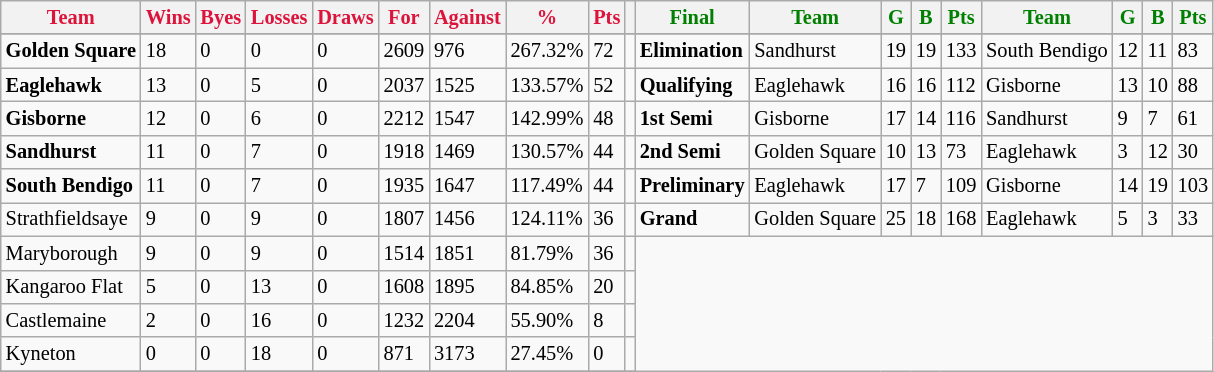<table style="font-size: 85%; text-align: left;" class="wikitable">
<tr>
<th style="color:crimson">Team</th>
<th style="color:crimson">Wins</th>
<th style="color:crimson">Byes</th>
<th style="color:crimson">Losses</th>
<th style="color:crimson">Draws</th>
<th style="color:crimson">For</th>
<th style="color:crimson">Against</th>
<th style="color:crimson">%</th>
<th style="color:crimson">Pts</th>
<th></th>
<th style="color:green">Final</th>
<th style="color:green">Team</th>
<th style="color:green">G</th>
<th style="color:green">B</th>
<th style="color:green">Pts</th>
<th style="color:green">Team</th>
<th style="color:green">G</th>
<th style="color:green">B</th>
<th style="color:green">Pts</th>
</tr>
<tr>
</tr>
<tr>
</tr>
<tr>
<td><strong>	Golden Square	</strong></td>
<td>18</td>
<td>0</td>
<td>0</td>
<td>0</td>
<td>2609</td>
<td>976</td>
<td>267.32%</td>
<td>72</td>
<td></td>
<td><strong>Elimination</strong></td>
<td>Sandhurst</td>
<td>19</td>
<td>19</td>
<td>133</td>
<td>South Bendigo</td>
<td>12</td>
<td>11</td>
<td>83</td>
</tr>
<tr>
<td><strong>	Eaglehawk	</strong></td>
<td>13</td>
<td>0</td>
<td>5</td>
<td>0</td>
<td>2037</td>
<td>1525</td>
<td>133.57%</td>
<td>52</td>
<td></td>
<td><strong>Qualifying</strong></td>
<td>Eaglehawk</td>
<td>16</td>
<td>16</td>
<td>112</td>
<td>Gisborne</td>
<td>13</td>
<td>10</td>
<td>88</td>
</tr>
<tr>
<td><strong>	Gisborne	</strong></td>
<td>12</td>
<td>0</td>
<td>6</td>
<td>0</td>
<td>2212</td>
<td>1547</td>
<td>142.99%</td>
<td>48</td>
<td></td>
<td><strong>1st Semi</strong></td>
<td>Gisborne</td>
<td>17</td>
<td>14</td>
<td>116</td>
<td>Sandhurst</td>
<td>9</td>
<td>7</td>
<td>61</td>
</tr>
<tr>
<td><strong>	Sandhurst	</strong></td>
<td>11</td>
<td>0</td>
<td>7</td>
<td>0</td>
<td>1918</td>
<td>1469</td>
<td>130.57%</td>
<td>44</td>
<td></td>
<td><strong>2nd Semi</strong></td>
<td>Golden Square</td>
<td>10</td>
<td>13</td>
<td>73</td>
<td>Eaglehawk</td>
<td>3</td>
<td>12</td>
<td>30</td>
</tr>
<tr>
<td><strong>	South Bendigo	</strong></td>
<td>11</td>
<td>0</td>
<td>7</td>
<td>0</td>
<td>1935</td>
<td>1647</td>
<td>117.49%</td>
<td>44</td>
<td></td>
<td><strong>Preliminary</strong></td>
<td>Eaglehawk</td>
<td>17</td>
<td>7</td>
<td>109</td>
<td>Gisborne</td>
<td>14</td>
<td>19</td>
<td>103</td>
</tr>
<tr>
<td>Strathfieldsaye</td>
<td>9</td>
<td>0</td>
<td>9</td>
<td>0</td>
<td>1807</td>
<td>1456</td>
<td>124.11%</td>
<td>36</td>
<td></td>
<td><strong>Grand</strong></td>
<td>Golden Square</td>
<td>25</td>
<td>18</td>
<td>168</td>
<td>Eaglehawk</td>
<td>5</td>
<td>3</td>
<td>33</td>
</tr>
<tr>
<td>Maryborough</td>
<td>9</td>
<td>0</td>
<td>9</td>
<td>0</td>
<td>1514</td>
<td>1851</td>
<td>81.79%</td>
<td>36</td>
<td></td>
</tr>
<tr>
<td>Kangaroo Flat</td>
<td>5</td>
<td>0</td>
<td>13</td>
<td>0</td>
<td>1608</td>
<td>1895</td>
<td>84.85%</td>
<td>20</td>
<td></td>
</tr>
<tr>
<td>Castlemaine</td>
<td>2</td>
<td>0</td>
<td>16</td>
<td>0</td>
<td>1232</td>
<td>2204</td>
<td>55.90%</td>
<td>8</td>
<td></td>
</tr>
<tr>
<td>Kyneton</td>
<td>0</td>
<td>0</td>
<td>18</td>
<td>0</td>
<td>871</td>
<td>3173</td>
<td>27.45%</td>
<td>0</td>
<td></td>
</tr>
<tr>
</tr>
</table>
